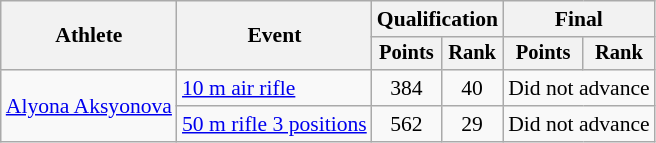<table class="wikitable" style="font-size:90%">
<tr>
<th rowspan="2">Athlete</th>
<th rowspan="2">Event</th>
<th colspan=2>Qualification</th>
<th colspan=2>Final</th>
</tr>
<tr style="font-size:95%">
<th>Points</th>
<th>Rank</th>
<th>Points</th>
<th>Rank</th>
</tr>
<tr align=center>
<td align=left rowspan=2><a href='#'>Alyona Aksyonova</a></td>
<td align=left><a href='#'>10 m air rifle</a></td>
<td>384</td>
<td>40</td>
<td colspan=2>Did not advance</td>
</tr>
<tr align=center>
<td align=left><a href='#'>50 m rifle 3 positions</a></td>
<td>562</td>
<td>29</td>
<td colspan=2>Did not advance</td>
</tr>
</table>
